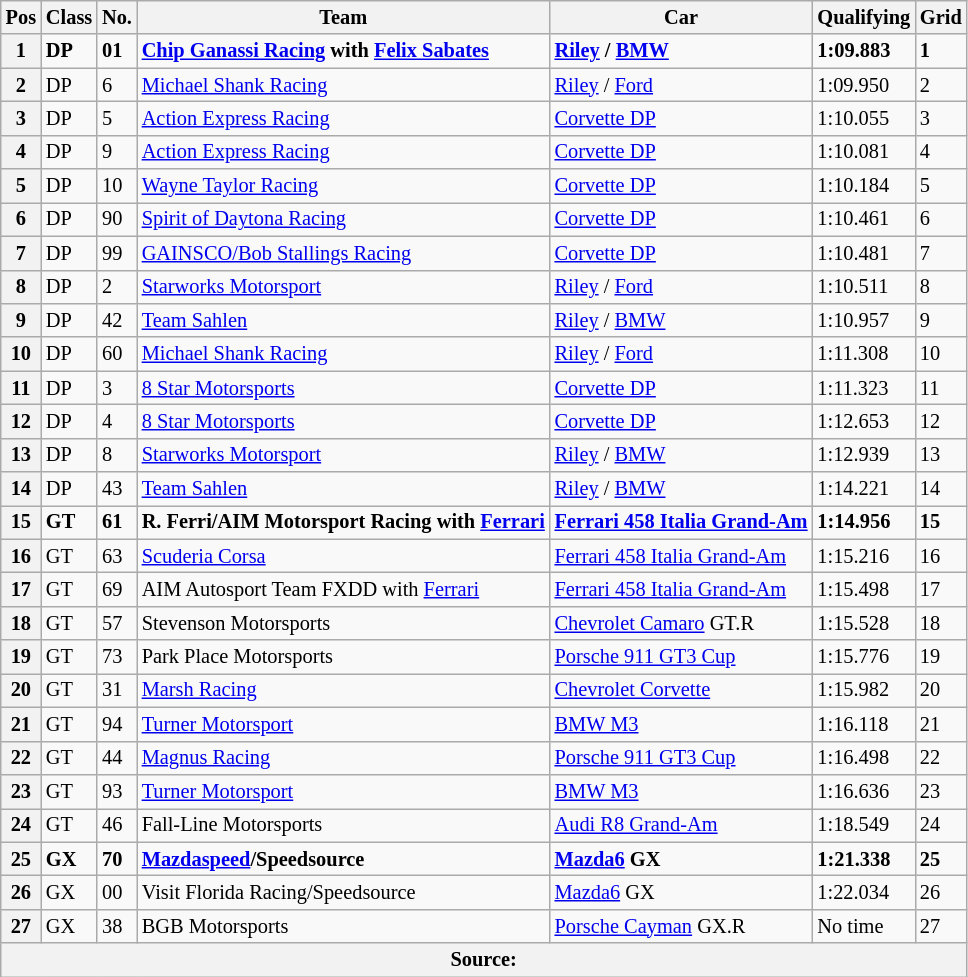<table class="wikitable" style="font-size: 85%;">
<tr>
<th>Pos</th>
<th>Class</th>
<th>No.</th>
<th>Team</th>
<th>Car</th>
<th>Qualifying</th>
<th>Grid</th>
</tr>
<tr>
<th>1</th>
<td><strong>DP</strong></td>
<td><strong>01</strong></td>
<td><strong><a href='#'>Chip Ganassi Racing</a> with <a href='#'>Felix Sabates</a></strong></td>
<td><strong><a href='#'>Riley</a> / <a href='#'>BMW</a></strong></td>
<td><strong>1:09.883</strong></td>
<td><strong>1</strong></td>
</tr>
<tr>
<th>2</th>
<td>DP</td>
<td>6</td>
<td><a href='#'>Michael Shank Racing</a></td>
<td><a href='#'>Riley</a> / <a href='#'>Ford</a></td>
<td>1:09.950</td>
<td>2</td>
</tr>
<tr>
<th>3</th>
<td>DP</td>
<td>5</td>
<td><a href='#'>Action Express Racing</a></td>
<td><a href='#'>Corvette DP</a></td>
<td>1:10.055</td>
<td>3</td>
</tr>
<tr>
<th>4</th>
<td>DP</td>
<td>9</td>
<td><a href='#'>Action Express Racing</a></td>
<td><a href='#'>Corvette DP</a></td>
<td>1:10.081</td>
<td>4</td>
</tr>
<tr>
<th>5</th>
<td>DP</td>
<td>10</td>
<td><a href='#'>Wayne Taylor Racing</a></td>
<td><a href='#'>Corvette DP</a></td>
<td>1:10.184</td>
<td>5</td>
</tr>
<tr>
<th>6</th>
<td>DP</td>
<td>90</td>
<td><a href='#'>Spirit of Daytona Racing</a></td>
<td><a href='#'>Corvette DP</a></td>
<td>1:10.461</td>
<td>6</td>
</tr>
<tr>
<th>7</th>
<td>DP</td>
<td>99</td>
<td><a href='#'>GAINSCO/Bob Stallings Racing</a></td>
<td><a href='#'>Corvette DP</a></td>
<td>1:10.481</td>
<td>7</td>
</tr>
<tr>
<th>8</th>
<td>DP</td>
<td>2</td>
<td><a href='#'>Starworks Motorsport</a></td>
<td><a href='#'>Riley</a> / <a href='#'>Ford</a></td>
<td>1:10.511</td>
<td>8</td>
</tr>
<tr>
<th>9</th>
<td>DP</td>
<td>42</td>
<td><a href='#'>Team Sahlen</a></td>
<td><a href='#'>Riley</a> / <a href='#'>BMW</a></td>
<td>1:10.957</td>
<td>9</td>
</tr>
<tr>
<th>10</th>
<td>DP</td>
<td>60</td>
<td><a href='#'>Michael Shank Racing</a></td>
<td><a href='#'>Riley</a> / <a href='#'>Ford</a></td>
<td>1:11.308</td>
<td>10</td>
</tr>
<tr>
<th>11</th>
<td>DP</td>
<td>3</td>
<td><a href='#'>8 Star Motorsports</a></td>
<td><a href='#'>Corvette DP</a></td>
<td>1:11.323</td>
<td>11</td>
</tr>
<tr>
<th>12</th>
<td>DP</td>
<td>4</td>
<td><a href='#'>8 Star Motorsports</a></td>
<td><a href='#'>Corvette DP</a></td>
<td>1:12.653</td>
<td>12</td>
</tr>
<tr>
<th>13</th>
<td>DP</td>
<td>8</td>
<td><a href='#'>Starworks Motorsport</a></td>
<td><a href='#'>Riley</a> / <a href='#'>BMW</a></td>
<td>1:12.939</td>
<td>13</td>
</tr>
<tr>
<th>14</th>
<td>DP</td>
<td>43</td>
<td><a href='#'>Team Sahlen</a></td>
<td><a href='#'>Riley</a> / <a href='#'>BMW</a></td>
<td>1:14.221</td>
<td>14</td>
</tr>
<tr>
<th>15</th>
<td><strong>GT</strong></td>
<td><strong>61</strong></td>
<td><strong>R. Ferri/AIM Motorsport Racing with <a href='#'>Ferrari</a></strong></td>
<td><a href='#'><strong>Ferrari 458 Italia Grand-Am</strong></a></td>
<td><strong>1:14.956</strong></td>
<td><strong>15</strong></td>
</tr>
<tr>
<th>16</th>
<td>GT</td>
<td>63</td>
<td><a href='#'>Scuderia Corsa</a></td>
<td><a href='#'>Ferrari 458 Italia Grand-Am</a></td>
<td>1:15.216</td>
<td>16</td>
</tr>
<tr>
<th>17</th>
<td>GT</td>
<td>69</td>
<td>AIM Autosport Team FXDD with <a href='#'>Ferrari</a></td>
<td><a href='#'>Ferrari 458 Italia Grand-Am</a></td>
<td>1:15.498</td>
<td>17</td>
</tr>
<tr>
<th>18</th>
<td>GT</td>
<td>57</td>
<td>Stevenson Motorsports</td>
<td><a href='#'>Chevrolet Camaro</a> GT.R</td>
<td>1:15.528</td>
<td>18</td>
</tr>
<tr>
<th>19</th>
<td>GT</td>
<td>73</td>
<td>Park Place Motorsports</td>
<td><a href='#'>Porsche 911 GT3 Cup</a></td>
<td>1:15.776</td>
<td>19</td>
</tr>
<tr>
<th>20</th>
<td>GT</td>
<td>31</td>
<td><a href='#'>Marsh Racing</a></td>
<td><a href='#'>Chevrolet Corvette</a></td>
<td>1:15.982</td>
<td>20</td>
</tr>
<tr>
<th>21</th>
<td>GT</td>
<td>94</td>
<td><a href='#'>Turner Motorsport</a></td>
<td><a href='#'>BMW M3</a></td>
<td>1:16.118</td>
<td>21</td>
</tr>
<tr>
<th>22</th>
<td>GT</td>
<td>44</td>
<td><a href='#'>Magnus Racing</a></td>
<td><a href='#'>Porsche 911 GT3 Cup</a></td>
<td>1:16.498</td>
<td>22</td>
</tr>
<tr>
<th>23</th>
<td>GT</td>
<td>93</td>
<td><a href='#'>Turner Motorsport</a></td>
<td><a href='#'>BMW M3</a></td>
<td>1:16.636</td>
<td>23</td>
</tr>
<tr>
<th>24</th>
<td>GT</td>
<td>46</td>
<td>Fall-Line Motorsports</td>
<td><a href='#'>Audi R8 Grand-Am</a></td>
<td>1:18.549</td>
<td>24</td>
</tr>
<tr>
<th>25</th>
<td><strong>GX</strong></td>
<td><strong>70</strong></td>
<td><strong><a href='#'>Mazdaspeed</a>/Speedsource</strong></td>
<td><strong><a href='#'>Mazda6</a> GX</strong></td>
<td><strong>1:21.338</strong></td>
<td><strong>25</strong></td>
</tr>
<tr>
<th>26</th>
<td>GX</td>
<td>00</td>
<td>Visit Florida Racing/Speedsource</td>
<td><a href='#'>Mazda6</a> GX</td>
<td>1:22.034</td>
<td>26</td>
</tr>
<tr>
<th>27</th>
<td>GX</td>
<td>38</td>
<td>BGB Motorsports</td>
<td><a href='#'>Porsche Cayman</a> GX.R</td>
<td>No time</td>
<td>27</td>
</tr>
<tr>
<th colspan="7">Source:</th>
</tr>
</table>
